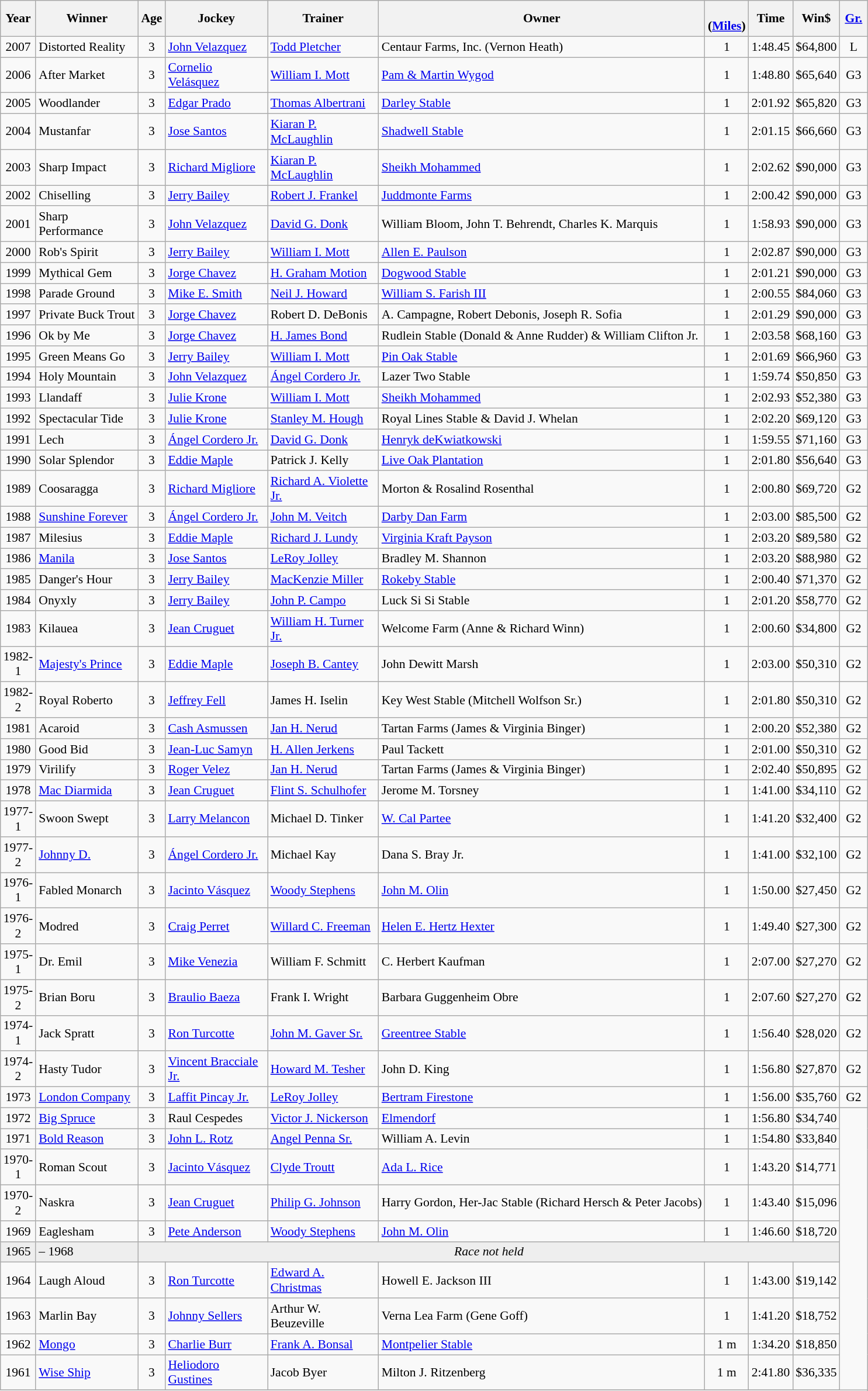<table class="wikitable sortable" style="font-size:90%">
<tr>
<th style="width:30px">Year<br></th>
<th style="width:110px">Winner<br></th>
<th style="width:20px">Age<br></th>
<th style="width:110px">Jockey<br></th>
<th style="width:120px">Trainer<br></th>
<th>Owner<br></th>
<th style="width:25px"><br> <span>(<a href='#'>Miles</a>)</span></th>
<th style="width:25px">Time<br></th>
<th style="width:25px">Win$<br></th>
<th style="width:25px"><a href='#'>Gr.</a></th>
</tr>
<tr>
<td align=center>2007</td>
<td>Distorted Reality</td>
<td align=center>3</td>
<td><a href='#'>John Velazquez</a></td>
<td><a href='#'>Todd Pletcher</a></td>
<td>Centaur Farms, Inc. (Vernon Heath)</td>
<td align=center>1<span></span></td>
<td>1:48.45</td>
<td>$64,800</td>
<td align=center>L</td>
</tr>
<tr>
<td align=center>2006</td>
<td>After Market</td>
<td align=center>3</td>
<td><a href='#'>Cornelio Velásquez</a></td>
<td><a href='#'>William I. Mott</a></td>
<td><a href='#'>Pam & Martin Wygod</a></td>
<td align=center>1<span></span></td>
<td>1:48.80</td>
<td>$65,640</td>
<td align=center>G3</td>
</tr>
<tr>
<td align=center>2005</td>
<td>Woodlander</td>
<td align=center>3</td>
<td><a href='#'>Edgar Prado</a></td>
<td><a href='#'>Thomas Albertrani</a></td>
<td><a href='#'>Darley Stable</a></td>
<td align=center>1<span></span></td>
<td>2:01.92</td>
<td>$65,820</td>
<td align=center>G3</td>
</tr>
<tr>
<td align=center>2004</td>
<td>Mustanfar</td>
<td align=center>3</td>
<td><a href='#'>Jose Santos</a></td>
<td><a href='#'>Kiaran P. McLaughlin</a></td>
<td><a href='#'>Shadwell Stable</a></td>
<td align=center>1<span></span></td>
<td>2:01.15</td>
<td>$66,660</td>
<td align=center>G3</td>
</tr>
<tr>
<td align=center>2003</td>
<td>Sharp Impact</td>
<td align=center>3</td>
<td><a href='#'>Richard Migliore</a></td>
<td><a href='#'>Kiaran P. McLaughlin</a></td>
<td><a href='#'>Sheikh Mohammed</a></td>
<td align=center>1<span></span></td>
<td>2:02.62</td>
<td>$90,000</td>
<td align=center>G3</td>
</tr>
<tr>
<td align=center>2002</td>
<td>Chiselling</td>
<td align=center>3</td>
<td><a href='#'>Jerry Bailey</a></td>
<td><a href='#'>Robert J. Frankel</a></td>
<td><a href='#'>Juddmonte Farms</a></td>
<td align=center>1<span></span></td>
<td>2:00.42</td>
<td>$90,000</td>
<td align=center>G3</td>
</tr>
<tr>
<td align=center>2001</td>
<td>Sharp Performance</td>
<td align=center>3</td>
<td><a href='#'>John Velazquez</a></td>
<td><a href='#'>David G. Donk</a></td>
<td>William Bloom, John T. Behrendt, Charles K. Marquis</td>
<td align=center>1<span></span></td>
<td>1:58.93</td>
<td>$90,000</td>
<td align=center>G3</td>
</tr>
<tr>
<td align=center>2000</td>
<td>Rob's Spirit</td>
<td align=center>3</td>
<td><a href='#'>Jerry Bailey</a></td>
<td><a href='#'>William I. Mott</a></td>
<td><a href='#'>Allen E. Paulson</a></td>
<td align=center>1<span></span></td>
<td>2:02.87</td>
<td>$90,000</td>
<td align=center>G3</td>
</tr>
<tr>
<td align=center>1999</td>
<td>Mythical Gem</td>
<td align=center>3</td>
<td><a href='#'>Jorge Chavez</a></td>
<td><a href='#'>H. Graham Motion</a></td>
<td><a href='#'>Dogwood Stable</a></td>
<td align=center>1<span></span></td>
<td>2:01.21</td>
<td>$90,000</td>
<td align=center>G3</td>
</tr>
<tr>
<td align=center>1998</td>
<td>Parade Ground</td>
<td align=center>3</td>
<td><a href='#'>Mike E. Smith</a></td>
<td><a href='#'>Neil J. Howard</a></td>
<td><a href='#'>William S. Farish III</a></td>
<td align=center>1<span></span></td>
<td>2:00.55</td>
<td>$84,060</td>
<td align=center>G3</td>
</tr>
<tr>
<td align=center>1997</td>
<td>Private Buck Trout</td>
<td align=center>3</td>
<td><a href='#'>Jorge Chavez</a></td>
<td>Robert D. DeBonis</td>
<td>A. Campagne, Robert Debonis, Joseph R. Sofia</td>
<td align=center>1<span></span></td>
<td>2:01.29</td>
<td>$90,000</td>
<td align=center>G3</td>
</tr>
<tr>
<td align=center>1996</td>
<td>Ok by Me</td>
<td align=center>3</td>
<td><a href='#'>Jorge Chavez</a></td>
<td><a href='#'>H. James Bond</a></td>
<td>Rudlein Stable (Donald & Anne Rudder) & William Clifton Jr.</td>
<td align=center>1<span></span></td>
<td>2:03.58</td>
<td>$68,160</td>
<td align=center>G3</td>
</tr>
<tr>
<td align=center>1995</td>
<td>Green Means Go</td>
<td align=center>3</td>
<td><a href='#'>Jerry Bailey</a></td>
<td><a href='#'>William I. Mott</a></td>
<td><a href='#'>Pin Oak Stable</a></td>
<td align=center>1<span></span></td>
<td>2:01.69</td>
<td>$66,960</td>
<td align=center>G3</td>
</tr>
<tr>
<td align=center>1994</td>
<td>Holy Mountain</td>
<td align=center>3</td>
<td><a href='#'>John Velazquez</a></td>
<td><a href='#'>Ángel Cordero Jr.</a></td>
<td>Lazer Two Stable</td>
<td align=center>1<span></span></td>
<td>1:59.74</td>
<td>$50,850</td>
<td align=center>G3</td>
</tr>
<tr>
<td align=center>1993</td>
<td>Llandaff</td>
<td align=center>3</td>
<td><a href='#'>Julie Krone</a></td>
<td><a href='#'>William I. Mott</a></td>
<td><a href='#'>Sheikh Mohammed</a></td>
<td align=center>1<span></span></td>
<td>2:02.93</td>
<td>$52,380</td>
<td align=center>G3</td>
</tr>
<tr>
<td align=center>1992</td>
<td>Spectacular Tide</td>
<td align=center>3</td>
<td><a href='#'>Julie Krone</a></td>
<td><a href='#'>Stanley M. Hough</a></td>
<td>Royal Lines Stable & David J. Whelan</td>
<td align=center>1<span></span></td>
<td>2:02.20</td>
<td>$69,120</td>
<td align=center>G3</td>
</tr>
<tr>
<td align=center>1991</td>
<td>Lech</td>
<td align=center>3</td>
<td><a href='#'>Ángel Cordero Jr.</a></td>
<td><a href='#'>David G. Donk</a></td>
<td><a href='#'>Henryk deKwiatkowski</a></td>
<td align=center>1<span></span></td>
<td>1:59.55</td>
<td>$71,160</td>
<td align=center>G3</td>
</tr>
<tr>
<td align=center>1990</td>
<td>Solar Splendor</td>
<td align=center>3</td>
<td><a href='#'>Eddie Maple</a></td>
<td>Patrick J. Kelly</td>
<td><a href='#'>Live Oak Plantation</a></td>
<td align=center>1<span></span></td>
<td>2:01.80</td>
<td>$56,640</td>
<td align=center>G3</td>
</tr>
<tr>
<td align=center>1989</td>
<td>Coosaragga</td>
<td align=center>3</td>
<td><a href='#'>Richard Migliore</a></td>
<td><a href='#'>Richard A. Violette Jr.</a></td>
<td>Morton & Rosalind Rosenthal</td>
<td align=center>1<span></span></td>
<td>2:00.80</td>
<td>$69,720</td>
<td align=center>G2</td>
</tr>
<tr>
<td align=center>1988</td>
<td><a href='#'>Sunshine Forever</a></td>
<td align=center>3</td>
<td><a href='#'>Ángel Cordero Jr.</a></td>
<td><a href='#'>John M. Veitch</a></td>
<td><a href='#'>Darby Dan Farm</a></td>
<td align=center>1<span></span></td>
<td>2:03.00</td>
<td>$85,500</td>
<td align=center>G2</td>
</tr>
<tr>
<td align=center>1987</td>
<td>Milesius</td>
<td align=center>3</td>
<td><a href='#'>Eddie Maple</a></td>
<td><a href='#'>Richard J. Lundy</a></td>
<td><a href='#'>Virginia Kraft Payson</a></td>
<td align=center>1<span></span></td>
<td>2:03.20</td>
<td>$89,580</td>
<td align=center>G2</td>
</tr>
<tr>
<td align=center>1986</td>
<td><a href='#'>Manila</a></td>
<td align=center>3</td>
<td><a href='#'>Jose Santos</a></td>
<td><a href='#'>LeRoy Jolley</a></td>
<td>Bradley M. Shannon</td>
<td align=center>1<span></span></td>
<td>2:03.20</td>
<td>$88,980</td>
<td align=center>G2</td>
</tr>
<tr>
<td align=center>1985</td>
<td>Danger's Hour</td>
<td align=center>3</td>
<td><a href='#'>Jerry Bailey</a></td>
<td><a href='#'>MacKenzie Miller</a></td>
<td><a href='#'>Rokeby Stable</a></td>
<td align=center>1<span></span></td>
<td>2:00.40</td>
<td>$71,370</td>
<td align=center>G2</td>
</tr>
<tr>
<td align=center>1984</td>
<td>Onyxly</td>
<td align=center>3</td>
<td><a href='#'>Jerry Bailey</a></td>
<td><a href='#'>John P. Campo</a></td>
<td>Luck Si Si Stable</td>
<td align=center>1<span></span></td>
<td>2:01.20</td>
<td>$58,770</td>
<td align=center>G2</td>
</tr>
<tr>
<td align=center>1983</td>
<td>Kilauea</td>
<td align=center>3</td>
<td><a href='#'>Jean Cruguet</a></td>
<td><a href='#'>William H. Turner Jr.</a></td>
<td>Welcome Farm (Anne & Richard Winn)</td>
<td align=center>1<span></span></td>
<td>2:00.60</td>
<td>$34,800</td>
<td align=center>G2</td>
</tr>
<tr>
<td align=center>1982-1</td>
<td><a href='#'>Majesty's Prince</a></td>
<td align=center>3</td>
<td><a href='#'>Eddie Maple</a></td>
<td><a href='#'>Joseph B. Cantey</a></td>
<td>John Dewitt Marsh</td>
<td align=center>1<span></span></td>
<td>2:03.00</td>
<td>$50,310</td>
<td align=center>G2</td>
</tr>
<tr>
<td align=center>1982-2</td>
<td>Royal Roberto</td>
<td align=center>3</td>
<td><a href='#'>Jeffrey Fell</a></td>
<td>James H. Iselin</td>
<td>Key West Stable (Mitchell Wolfson Sr.)</td>
<td align=center>1<span></span></td>
<td>2:01.80</td>
<td>$50,310</td>
<td align=center>G2</td>
</tr>
<tr>
<td align=center>1981</td>
<td>Acaroid</td>
<td align=center>3</td>
<td><a href='#'>Cash Asmussen</a></td>
<td><a href='#'>Jan H. Nerud</a></td>
<td>Tartan Farms (James & Virginia Binger)</td>
<td align=center>1<span></span></td>
<td>2:00.20</td>
<td>$52,380</td>
<td align=center>G2</td>
</tr>
<tr>
<td align=center>1980</td>
<td>Good Bid</td>
<td align=center>3</td>
<td><a href='#'>Jean-Luc Samyn</a></td>
<td><a href='#'>H. Allen Jerkens</a></td>
<td>Paul Tackett</td>
<td align=center>1<span></span></td>
<td>2:01.00</td>
<td>$50,310</td>
<td align=center>G2</td>
</tr>
<tr>
<td align=center>1979</td>
<td>Virilify</td>
<td align=center>3</td>
<td><a href='#'>Roger Velez</a></td>
<td><a href='#'>Jan H. Nerud</a></td>
<td>Tartan Farms (James & Virginia Binger)</td>
<td align=center>1<span></span></td>
<td>2:02.40</td>
<td>$50,895</td>
<td align=center>G2</td>
</tr>
<tr>
<td align=center>1978</td>
<td><a href='#'>Mac Diarmida</a></td>
<td align=center>3</td>
<td><a href='#'>Jean Cruguet</a></td>
<td><a href='#'>Flint S. Schulhofer</a></td>
<td>Jerome M. Torsney</td>
<td align=center>1<span></span></td>
<td>1:41.00</td>
<td>$34,110</td>
<td align=center>G2</td>
</tr>
<tr>
<td align=center>1977-1</td>
<td>Swoon Swept</td>
<td align=center>3</td>
<td><a href='#'>Larry Melancon</a></td>
<td>Michael D. Tinker</td>
<td><a href='#'>W. Cal Partee</a></td>
<td align=center>1<span></span></td>
<td>1:41.20</td>
<td>$32,400</td>
<td align=center>G2</td>
</tr>
<tr>
<td align=center>1977-2</td>
<td><a href='#'>Johnny D.</a></td>
<td align=center>3</td>
<td><a href='#'>Ángel Cordero Jr.</a></td>
<td>Michael Kay</td>
<td>Dana S. Bray Jr.</td>
<td align=center>1<span></span></td>
<td>1:41.00</td>
<td>$32,100</td>
<td align=center>G2</td>
</tr>
<tr>
<td align=center>1976-1</td>
<td>Fabled Monarch</td>
<td align=center>3</td>
<td><a href='#'>Jacinto Vásquez</a></td>
<td><a href='#'>Woody Stephens</a></td>
<td><a href='#'>John M. Olin</a></td>
<td align=center>1<span></span></td>
<td>1:50.00</td>
<td>$27,450</td>
<td align=center>G2</td>
</tr>
<tr>
<td align=center>1976-2</td>
<td>Modred</td>
<td align=center>3</td>
<td><a href='#'>Craig Perret</a></td>
<td><a href='#'>Willard C. Freeman</a></td>
<td><a href='#'>Helen E. Hertz Hexter</a></td>
<td align=center>1<span></span></td>
<td>1:49.40</td>
<td>$27,300</td>
<td align=center>G2</td>
</tr>
<tr>
<td align=center>1975-1</td>
<td>Dr. Emil</td>
<td align=center>3</td>
<td><a href='#'>Mike Venezia</a></td>
<td>William F. Schmitt</td>
<td>C. Herbert Kaufman</td>
<td align=center>1<span></span></td>
<td>2:07.00</td>
<td>$27,270</td>
<td align=center>G2</td>
</tr>
<tr>
<td align=center>1975-2</td>
<td>Brian Boru</td>
<td align=center>3</td>
<td><a href='#'>Braulio Baeza</a></td>
<td>Frank I. Wright</td>
<td>Barbara Guggenheim Obre</td>
<td align=center>1<span></span></td>
<td>2:07.60</td>
<td>$27,270</td>
<td align=center>G2</td>
</tr>
<tr>
<td align=center>1974-1</td>
<td>Jack Spratt</td>
<td align=center>3</td>
<td><a href='#'>Ron Turcotte</a></td>
<td><a href='#'>John M. Gaver Sr.</a></td>
<td><a href='#'>Greentree Stable</a></td>
<td align=center>1<span></span></td>
<td>1:56.40</td>
<td>$28,020</td>
<td align=center>G2</td>
</tr>
<tr>
<td align=center>1974-2</td>
<td>Hasty Tudor</td>
<td align=center>3</td>
<td><a href='#'>Vincent Bracciale Jr.</a></td>
<td><a href='#'>Howard M. Tesher</a></td>
<td>John D. King</td>
<td align=center>1<span></span></td>
<td>1:56.80</td>
<td>$27,870</td>
<td align=center>G2</td>
</tr>
<tr>
<td align=center>1973</td>
<td><a href='#'>London Company</a></td>
<td align=center>3</td>
<td><a href='#'>Laffit Pincay Jr.</a></td>
<td><a href='#'>LeRoy Jolley</a></td>
<td><a href='#'>Bertram Firestone</a></td>
<td align=center>1<span></span></td>
<td>1:56.00</td>
<td>$35,760</td>
<td align=center>G2</td>
</tr>
<tr>
<td align=center>1972</td>
<td><a href='#'>Big Spruce</a></td>
<td align=center>3</td>
<td>Raul Cespedes</td>
<td><a href='#'>Victor J. Nickerson</a></td>
<td><a href='#'>Elmendorf</a></td>
<td align=center>1<span></span></td>
<td>1:56.80</td>
<td>$34,740</td>
</tr>
<tr>
<td align=center>1971</td>
<td><a href='#'>Bold Reason</a></td>
<td align=center>3</td>
<td><a href='#'>John L. Rotz</a></td>
<td><a href='#'>Angel Penna Sr.</a></td>
<td>William A. Levin</td>
<td align=center>1<span></span></td>
<td>1:54.80</td>
<td>$33,840</td>
</tr>
<tr>
<td align=center>1970-1</td>
<td>Roman Scout</td>
<td align=center>3</td>
<td><a href='#'>Jacinto Vásquez</a></td>
<td><a href='#'>Clyde Troutt</a></td>
<td><a href='#'>Ada L. Rice</a></td>
<td align=center>1<span></span></td>
<td>1:43.20</td>
<td>$14,771</td>
</tr>
<tr>
<td align=center>1970-2</td>
<td>Naskra</td>
<td align=center>3</td>
<td><a href='#'>Jean Cruguet</a></td>
<td><a href='#'>Philip G. Johnson</a></td>
<td>Harry Gordon, Her-Jac Stable (Richard Hersch & Peter Jacobs)</td>
<td align=center>1<span></span></td>
<td>1:43.40</td>
<td>$15,096</td>
</tr>
<tr>
<td align=center>1969</td>
<td>Eaglesham</td>
<td align=center>3</td>
<td><a href='#'>Pete Anderson</a></td>
<td><a href='#'>Woody Stephens</a></td>
<td><a href='#'>John M. Olin</a></td>
<td align=center>1<span></span></td>
<td>1:46.60</td>
<td>$18,720</td>
</tr>
<tr bgcolor="#eeeeee">
<td align=center>1965</td>
<td>– 1968</td>
<td align=center  colspan=7><em>Race not held</em></td>
</tr>
<tr>
<td align=center>1964</td>
<td>Laugh Aloud</td>
<td align=center>3</td>
<td><a href='#'>Ron Turcotte</a></td>
<td><a href='#'>Edward A. Christmas</a></td>
<td>Howell E. Jackson III</td>
<td align=center>1<span></span></td>
<td>1:43.00</td>
<td>$19,142</td>
</tr>
<tr>
<td align=center>1963</td>
<td>Marlin Bay</td>
<td align=center>3</td>
<td><a href='#'>Johnny Sellers</a></td>
<td>Arthur W. Beuzeville</td>
<td>Verna Lea Farm (Gene Goff)</td>
<td align=center>1<span></span></td>
<td>1:41.20</td>
<td>$18,752</td>
</tr>
<tr>
<td align=center>1962</td>
<td><a href='#'>Mongo</a></td>
<td align=center>3</td>
<td><a href='#'>Charlie Burr</a></td>
<td><a href='#'>Frank A. Bonsal</a></td>
<td><a href='#'>Montpelier Stable</a></td>
<td align=center>1 m</td>
<td>1:34.20</td>
<td>$18,850</td>
</tr>
<tr>
<td align=center>1961</td>
<td><a href='#'>Wise Ship</a></td>
<td align=center>3</td>
<td><a href='#'>Heliodoro Gustines</a></td>
<td>Jacob Byer</td>
<td>Milton J. Ritzenberg</td>
<td align=center>1<span></span> m</td>
<td>2:41.80</td>
<td>$36,335</td>
</tr>
<tr>
</tr>
</table>
